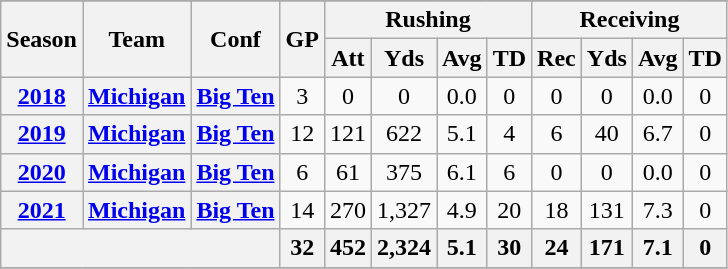<table class="wikitable" style="text-align:center;">
<tr>
</tr>
<tr>
<th rowspan="2">Season</th>
<th rowspan="2">Team</th>
<th rowspan="2">Conf</th>
<th rowspan="2">GP</th>
<th colspan="4">Rushing</th>
<th colspan="4">Receiving</th>
</tr>
<tr>
<th>Att</th>
<th>Yds</th>
<th>Avg</th>
<th>TD</th>
<th>Rec</th>
<th>Yds</th>
<th>Avg</th>
<th>TD</th>
</tr>
<tr>
<th><a href='#'>2018</a></th>
<th><a href='#'>Michigan</a></th>
<th><a href='#'>Big Ten</a></th>
<td>3</td>
<td>0</td>
<td>0</td>
<td>0.0</td>
<td>0</td>
<td>0</td>
<td>0</td>
<td>0.0</td>
<td>0</td>
</tr>
<tr>
<th><a href='#'>2019</a></th>
<th><a href='#'>Michigan</a></th>
<th><a href='#'>Big Ten</a></th>
<td>12</td>
<td>121</td>
<td>622</td>
<td>5.1</td>
<td>4</td>
<td>6</td>
<td>40</td>
<td>6.7</td>
<td>0</td>
</tr>
<tr>
<th><a href='#'>2020</a></th>
<th><a href='#'>Michigan</a></th>
<th><a href='#'>Big Ten</a></th>
<td>6</td>
<td>61</td>
<td>375</td>
<td>6.1</td>
<td>6</td>
<td>0</td>
<td>0</td>
<td>0.0</td>
<td>0</td>
</tr>
<tr>
<th><a href='#'>2021</a></th>
<th><a href='#'>Michigan</a></th>
<th><a href='#'>Big Ten</a></th>
<td>14</td>
<td>270</td>
<td>1,327</td>
<td>4.9</td>
<td>20</td>
<td>18</td>
<td>131</td>
<td>7.3</td>
<td>0</td>
</tr>
<tr>
<th colspan="3"></th>
<th>32</th>
<th>452</th>
<th>2,324</th>
<th>5.1</th>
<th>30</th>
<th>24</th>
<th>171</th>
<th>7.1</th>
<th>0</th>
</tr>
<tr>
</tr>
</table>
